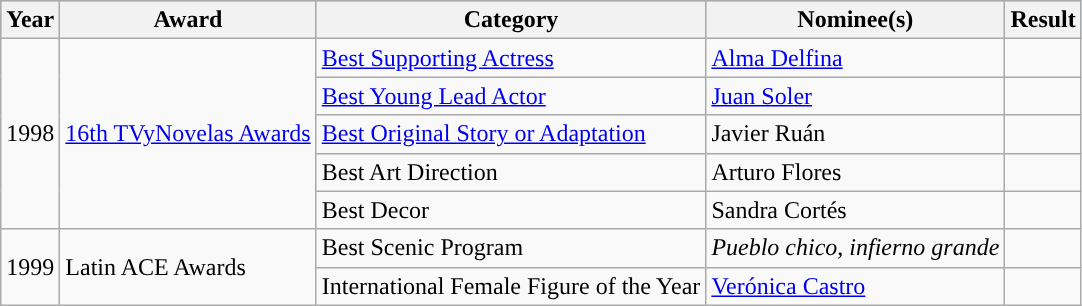<table class="wikitable">
<tr style="background:#b0c4de;">
<th>Year</th>
<th>Award</th>
<th>Category</th>
<th>Nominee(s)</th>
<th>Result</th>
</tr>
<tr>
<td rowspan=5>1998</td>
<td rowspan=5><a href='#'>16th TVyNovelas Awards</a></td>
<td><a href='#'>Best Supporting Actress</a></td>
<td><a href='#'>Alma Delfina</a></td>
<td></td>
</tr>
<tr>
<td><a href='#'>Best Young Lead Actor</a></td>
<td><a href='#'>Juan Soler</a></td>
<td></td>
</tr>
<tr>
<td><a href='#'>Best Original Story or Adaptation</a></td>
<td>Javier Ruán</td>
<td></td>
</tr>
<tr>
<td>Best Art Direction</td>
<td>Arturo Flores</td>
<td></td>
</tr>
<tr>
<td>Best Decor</td>
<td>Sandra Cortés</td>
<td></td>
</tr>
<tr>
<td rowspan=2>1999</td>
<td rowspan=2>Latin ACE Awards</td>
<td>Best Scenic Program</td>
<td><em>Pueblo chico, infierno grande</em></td>
<td></td>
</tr>
<tr>
<td>International Female Figure of the Year</td>
<td><a href='#'>Verónica Castro</a></td>
<td></td>
</tr>
</table>
